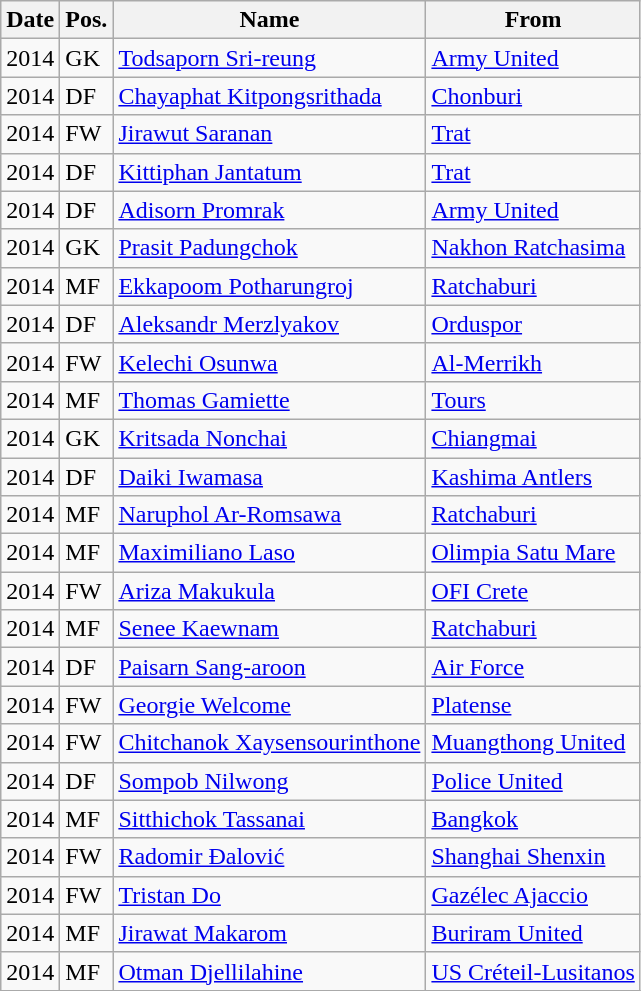<table class="wikitable">
<tr>
<th>Date</th>
<th>Pos.</th>
<th>Name</th>
<th>From</th>
</tr>
<tr>
<td>2014</td>
<td>GK</td>
<td> <a href='#'>Todsaporn Sri-reung</a></td>
<td> <a href='#'>Army United</a></td>
</tr>
<tr>
<td>2014</td>
<td>DF</td>
<td> <a href='#'>Chayaphat Kitpongsrithada</a></td>
<td> <a href='#'>Chonburi</a></td>
</tr>
<tr>
<td>2014</td>
<td>FW</td>
<td> <a href='#'>Jirawut Saranan</a></td>
<td> <a href='#'>Trat</a></td>
</tr>
<tr>
<td>2014</td>
<td>DF</td>
<td> <a href='#'>Kittiphan Jantatum</a></td>
<td> <a href='#'>Trat</a></td>
</tr>
<tr>
<td>2014</td>
<td>DF</td>
<td> <a href='#'>Adisorn Promrak</a></td>
<td> <a href='#'>Army United</a></td>
</tr>
<tr>
<td>2014</td>
<td>GK</td>
<td> <a href='#'>Prasit Padungchok</a></td>
<td> <a href='#'>Nakhon Ratchasima</a></td>
</tr>
<tr>
<td>2014</td>
<td>MF</td>
<td> <a href='#'>Ekkapoom Potharungroj</a></td>
<td> <a href='#'>Ratchaburi</a></td>
</tr>
<tr>
<td>2014</td>
<td>DF</td>
<td> <a href='#'>Aleksandr Merzlyakov</a></td>
<td> <a href='#'>Orduspor</a></td>
</tr>
<tr>
<td>2014</td>
<td>FW</td>
<td> <a href='#'>Kelechi Osunwa</a></td>
<td> <a href='#'>Al-Merrikh</a></td>
</tr>
<tr>
<td>2014</td>
<td>MF</td>
<td> <a href='#'>Thomas Gamiette</a></td>
<td> <a href='#'>Tours</a></td>
</tr>
<tr>
<td>2014</td>
<td>GK</td>
<td> <a href='#'>Kritsada Nonchai</a></td>
<td> <a href='#'>Chiangmai</a></td>
</tr>
<tr>
<td>2014</td>
<td>DF</td>
<td> <a href='#'>Daiki Iwamasa</a></td>
<td> <a href='#'>Kashima Antlers</a></td>
</tr>
<tr>
<td>2014</td>
<td>MF</td>
<td> <a href='#'>Naruphol Ar-Romsawa</a></td>
<td> <a href='#'>Ratchaburi</a></td>
</tr>
<tr>
<td>2014</td>
<td>MF</td>
<td> <a href='#'>Maximiliano Laso</a></td>
<td> <a href='#'>Olimpia Satu Mare</a></td>
</tr>
<tr>
<td>2014</td>
<td>FW</td>
<td> <a href='#'>Ariza Makukula</a></td>
<td> <a href='#'>OFI Crete</a></td>
</tr>
<tr>
<td>2014</td>
<td>MF</td>
<td> <a href='#'>Senee Kaewnam</a></td>
<td> <a href='#'>Ratchaburi</a></td>
</tr>
<tr>
<td>2014</td>
<td>DF</td>
<td> <a href='#'>Paisarn Sang-aroon</a></td>
<td> <a href='#'>Air Force</a></td>
</tr>
<tr>
<td>2014</td>
<td>FW</td>
<td> <a href='#'>Georgie Welcome</a></td>
<td> <a href='#'>Platense</a></td>
</tr>
<tr>
<td>2014</td>
<td>FW</td>
<td> <a href='#'>Chitchanok Xaysensourinthone</a></td>
<td> <a href='#'>Muangthong United</a></td>
</tr>
<tr>
<td>2014</td>
<td>DF</td>
<td> <a href='#'>Sompob Nilwong</a></td>
<td> <a href='#'>Police United</a></td>
</tr>
<tr>
<td>2014</td>
<td>MF</td>
<td> <a href='#'>Sitthichok Tassanai</a></td>
<td> <a href='#'>Bangkok</a></td>
</tr>
<tr>
<td>2014</td>
<td>FW</td>
<td> <a href='#'>Radomir Đalović</a></td>
<td> <a href='#'>Shanghai Shenxin</a></td>
</tr>
<tr>
<td>2014</td>
<td>FW</td>
<td> <a href='#'>Tristan Do</a></td>
<td> <a href='#'>Gazélec Ajaccio</a></td>
</tr>
<tr>
<td>2014</td>
<td>MF</td>
<td> <a href='#'>Jirawat Makarom</a></td>
<td> <a href='#'>Buriram United</a></td>
</tr>
<tr>
<td>2014</td>
<td>MF</td>
<td> <a href='#'>Otman Djellilahine</a></td>
<td> <a href='#'>US Créteil-Lusitanos</a></td>
</tr>
<tr>
</tr>
</table>
